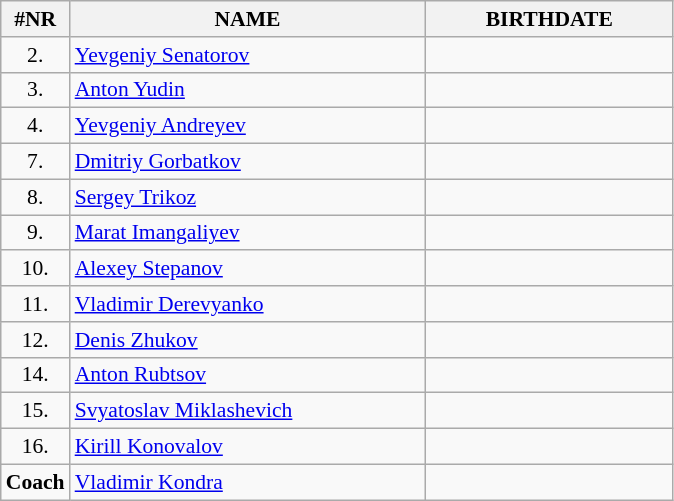<table class="wikitable" style="border-collapse: collapse; font-size: 90%;">
<tr>
<th>#NR</th>
<th align="left" style="width: 16em">NAME</th>
<th align="center" style="width: 11em">BIRTHDATE</th>
</tr>
<tr>
<td align="center">2.</td>
<td><a href='#'>Yevgeniy Senatorov</a></td>
<td align="center"></td>
</tr>
<tr>
<td align="center">3.</td>
<td><a href='#'>Anton Yudin</a></td>
<td align="center"></td>
</tr>
<tr>
<td align="center">4.</td>
<td><a href='#'>Yevgeniy Andreyev</a></td>
<td align="center"></td>
</tr>
<tr>
<td align="center">7.</td>
<td><a href='#'>Dmitriy Gorbatkov</a></td>
<td align="center"></td>
</tr>
<tr>
<td align="center">8.</td>
<td><a href='#'>Sergey Trikoz</a></td>
<td align="center"></td>
</tr>
<tr>
<td align="center">9.</td>
<td><a href='#'>Marat Imangaliyev</a></td>
<td align="center"></td>
</tr>
<tr>
<td align="center">10.</td>
<td><a href='#'>Alexey Stepanov</a></td>
<td align="center"></td>
</tr>
<tr>
<td align="center">11.</td>
<td><a href='#'>Vladimir Derevyanko</a></td>
<td align="center"></td>
</tr>
<tr>
<td align="center">12.</td>
<td><a href='#'>Denis Zhukov</a></td>
<td align="center"></td>
</tr>
<tr>
<td align="center">14.</td>
<td><a href='#'>Anton Rubtsov</a></td>
<td align="center"></td>
</tr>
<tr>
<td align="center">15.</td>
<td><a href='#'>Svyatoslav Miklashevich</a></td>
<td align="center"></td>
</tr>
<tr>
<td align="center">16.</td>
<td><a href='#'>Kirill Konovalov</a></td>
<td align="center"></td>
</tr>
<tr>
<td align="center"><strong>Coach</strong></td>
<td><a href='#'>Vladimir Kondra</a></td>
<td align="center"></td>
</tr>
</table>
